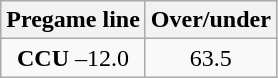<table class="wikitable">
<tr align="center">
<th style=>Pregame line</th>
<th style=>Over/under</th>
</tr>
<tr align="center">
<td><strong>CCU</strong> –12.0</td>
<td>63.5</td>
</tr>
</table>
